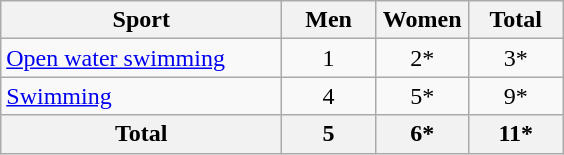<table class="wikitable sortable" style="text-align:center;">
<tr>
<th width=180>Sport</th>
<th width=55>Men</th>
<th width=55>Women</th>
<th width=55>Total</th>
</tr>
<tr>
<td align=left><a href='#'>Open water swimming</a></td>
<td>1</td>
<td>2*</td>
<td>3*</td>
</tr>
<tr>
<td align=left><a href='#'>Swimming</a></td>
<td>4</td>
<td>5*</td>
<td>9*</td>
</tr>
<tr>
<th>Total</th>
<th>5</th>
<th>6*</th>
<th>11*</th>
</tr>
</table>
